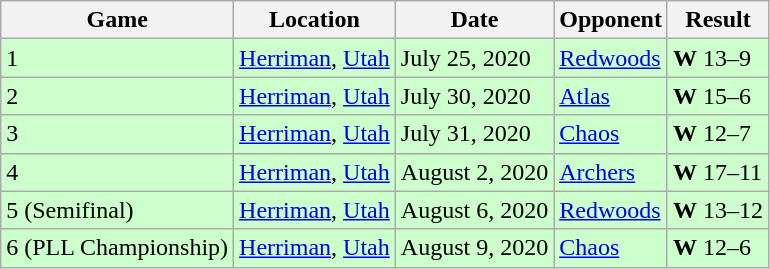<table class="wikitable">
<tr>
<th>Game</th>
<th>Location</th>
<th>Date</th>
<th>Opponent</th>
<th>Result</th>
</tr>
<tr bgcolor="#CCFFCC">
<td>1</td>
<td><a href='#'>Herriman</a>, <a href='#'>Utah</a></td>
<td>July 25, 2020</td>
<td><a href='#'>Redwoods</a></td>
<td><strong>W</strong> 13–9</td>
</tr>
<tr bgcolor="#CCFFCC">
<td>2</td>
<td><a href='#'>Herriman</a>, <a href='#'>Utah</a></td>
<td>July 30, 2020</td>
<td><a href='#'>Atlas</a></td>
<td><strong>W</strong> 15–6</td>
</tr>
<tr bgcolor="#CCFFCC">
<td>3</td>
<td><a href='#'>Herriman</a>, <a href='#'>Utah</a></td>
<td>July 31, 2020</td>
<td><a href='#'>Chaos</a></td>
<td><strong>W</strong> 12–7</td>
</tr>
<tr bgcolor="#CCFFCC">
<td>4</td>
<td><a href='#'>Herriman</a>, <a href='#'>Utah</a></td>
<td>August 2, 2020</td>
<td><a href='#'>Archers</a></td>
<td><strong>W</strong> 17–11</td>
</tr>
<tr bgcolor="#CCFFCC">
<td>5 (Semifinal)</td>
<td><a href='#'>Herriman</a>, <a href='#'>Utah</a></td>
<td>August 6, 2020</td>
<td><a href='#'>Redwoods</a></td>
<td><strong>W</strong> 13–12</td>
</tr>
<tr bgcolor="#CCFFCC">
<td>6 (PLL Championship)</td>
<td><a href='#'>Herriman</a>, <a href='#'>Utah</a></td>
<td>August 9, 2020</td>
<td><a href='#'>Chaos</a></td>
<td><strong>W</strong> 12–6</td>
</tr>
</table>
